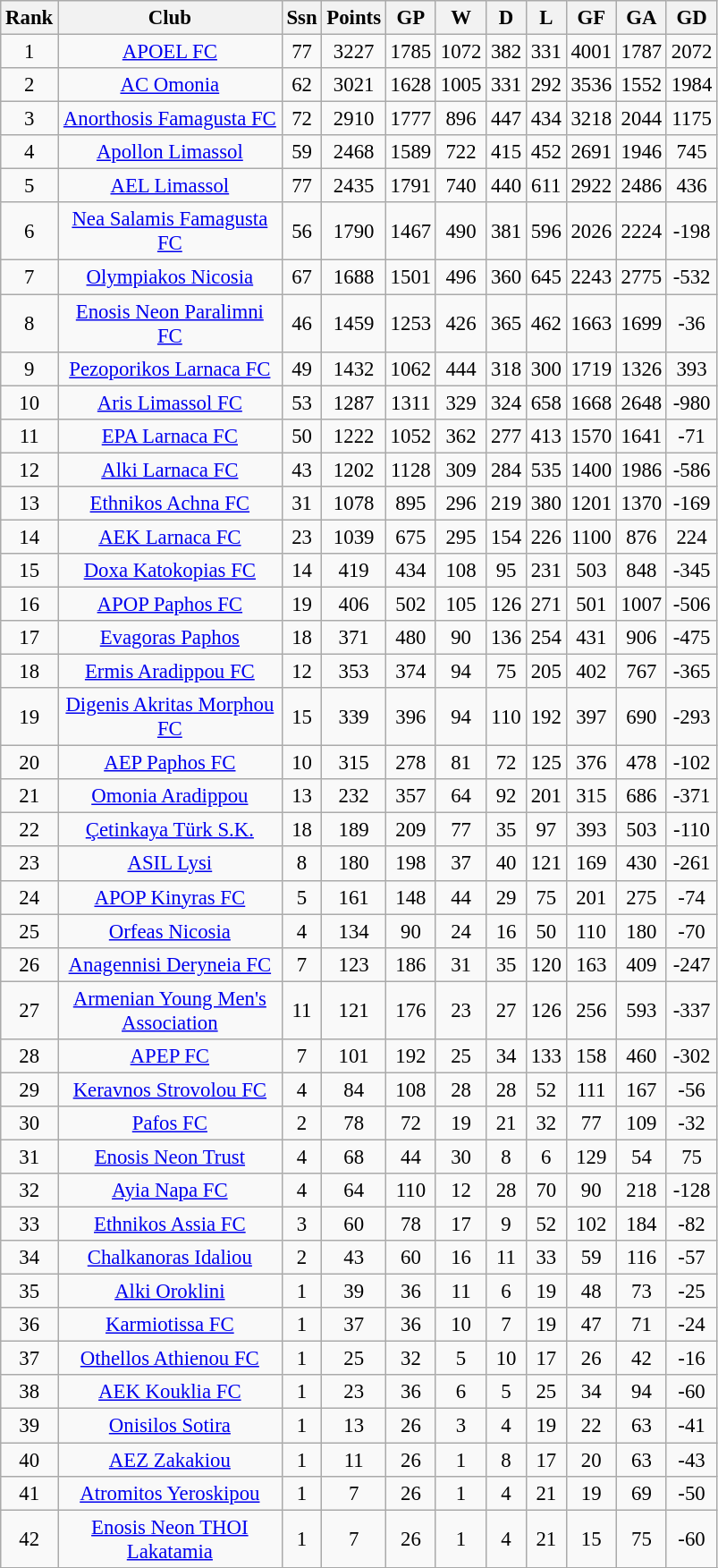<table class="wikitable sortable" style="text-align:center; font-size:95%">
<tr>
<th>Rank</th>
<th width=160>Club</th>
<th><span>Ssn</span></th>
<th width=40>Points</th>
<th><span>GP</span></th>
<th><span>W</span></th>
<th><span>D</span></th>
<th><span>L</span></th>
<th><span>GF</span></th>
<th><span>GA</span></th>
<th><span>GD</span></th>
</tr>
<tr>
<td>1</td>
<td><a href='#'>APOEL FC</a></td>
<td>77</td>
<td>3227</td>
<td>1785</td>
<td>1072</td>
<td>382</td>
<td>331</td>
<td>4001</td>
<td>1787</td>
<td>2072</td>
</tr>
<tr>
<td>2</td>
<td><a href='#'>AC Omonia</a></td>
<td>62</td>
<td>3021</td>
<td>1628</td>
<td>1005</td>
<td>331</td>
<td>292</td>
<td>3536</td>
<td>1552</td>
<td>1984</td>
</tr>
<tr>
<td>3</td>
<td><a href='#'>Anorthosis Famagusta FC</a></td>
<td>72</td>
<td>2910</td>
<td>1777</td>
<td>896</td>
<td>447</td>
<td>434</td>
<td>3218</td>
<td>2044</td>
<td>1175</td>
</tr>
<tr>
<td>4</td>
<td><a href='#'>Apollon Limassol</a></td>
<td>59</td>
<td>2468</td>
<td>1589</td>
<td>722</td>
<td>415</td>
<td>452</td>
<td>2691</td>
<td>1946</td>
<td>745</td>
</tr>
<tr>
<td>5</td>
<td><a href='#'>AEL Limassol</a></td>
<td>77</td>
<td>2435</td>
<td>1791</td>
<td>740</td>
<td>440</td>
<td>611</td>
<td>2922</td>
<td>2486</td>
<td>436</td>
</tr>
<tr>
<td>6</td>
<td><a href='#'>Nea Salamis Famagusta FC</a></td>
<td>56</td>
<td>1790</td>
<td>1467</td>
<td>490</td>
<td>381</td>
<td>596</td>
<td>2026</td>
<td>2224</td>
<td>-198</td>
</tr>
<tr>
<td>7</td>
<td><a href='#'>Olympiakos Nicosia</a></td>
<td>67</td>
<td>1688</td>
<td>1501</td>
<td>496</td>
<td>360</td>
<td>645</td>
<td>2243</td>
<td>2775</td>
<td>-532</td>
</tr>
<tr>
<td>8</td>
<td><a href='#'>Enosis Neon Paralimni FC</a></td>
<td>46</td>
<td>1459</td>
<td>1253</td>
<td>426</td>
<td>365</td>
<td>462</td>
<td>1663</td>
<td>1699</td>
<td>-36</td>
</tr>
<tr>
<td>9</td>
<td><a href='#'>Pezoporikos Larnaca FC</a></td>
<td>49</td>
<td>1432</td>
<td>1062</td>
<td>444</td>
<td>318</td>
<td>300</td>
<td>1719</td>
<td>1326</td>
<td>393</td>
</tr>
<tr>
<td>10</td>
<td><a href='#'>Aris Limassol FC</a></td>
<td>53</td>
<td>1287</td>
<td>1311</td>
<td>329</td>
<td>324</td>
<td>658</td>
<td>1668</td>
<td>2648</td>
<td>-980</td>
</tr>
<tr>
<td>11</td>
<td><a href='#'>EPA Larnaca FC</a></td>
<td>50</td>
<td>1222</td>
<td>1052</td>
<td>362</td>
<td>277</td>
<td>413</td>
<td>1570</td>
<td>1641</td>
<td>-71</td>
</tr>
<tr>
<td>12</td>
<td><a href='#'>Alki Larnaca FC</a></td>
<td>43</td>
<td>1202</td>
<td>1128</td>
<td>309</td>
<td>284</td>
<td>535</td>
<td>1400</td>
<td>1986</td>
<td>-586</td>
</tr>
<tr>
<td>13</td>
<td><a href='#'>Ethnikos Achna FC</a></td>
<td>31</td>
<td>1078</td>
<td>895</td>
<td>296</td>
<td>219</td>
<td>380</td>
<td>1201</td>
<td>1370</td>
<td>-169</td>
</tr>
<tr>
<td>14</td>
<td><a href='#'>AEK Larnaca FC</a></td>
<td>23</td>
<td>1039</td>
<td>675</td>
<td>295</td>
<td>154</td>
<td>226</td>
<td>1100</td>
<td>876</td>
<td>224</td>
</tr>
<tr>
<td>15</td>
<td><a href='#'>Doxa Katokopias FC</a></td>
<td>14</td>
<td>419</td>
<td>434</td>
<td>108</td>
<td>95</td>
<td>231</td>
<td>503</td>
<td>848</td>
<td>-345</td>
</tr>
<tr>
<td>16</td>
<td><a href='#'>APOP Paphos FC</a></td>
<td>19</td>
<td>406</td>
<td>502</td>
<td>105</td>
<td>126</td>
<td>271</td>
<td>501</td>
<td>1007</td>
<td>-506</td>
</tr>
<tr>
<td>17</td>
<td><a href='#'>Evagoras Paphos</a></td>
<td>18</td>
<td>371</td>
<td>480</td>
<td>90</td>
<td>136</td>
<td>254</td>
<td>431</td>
<td>906</td>
<td>-475</td>
</tr>
<tr>
<td>18</td>
<td><a href='#'>Ermis Aradippou FC</a></td>
<td>12</td>
<td>353</td>
<td>374</td>
<td>94</td>
<td>75</td>
<td>205</td>
<td>402</td>
<td>767</td>
<td>-365</td>
</tr>
<tr>
<td>19</td>
<td><a href='#'>Digenis Akritas Morphou FC</a></td>
<td>15</td>
<td>339</td>
<td>396</td>
<td>94</td>
<td>110</td>
<td>192</td>
<td>397</td>
<td>690</td>
<td>-293</td>
</tr>
<tr>
<td>20</td>
<td><a href='#'>AEP Paphos FC</a></td>
<td>10</td>
<td>315</td>
<td>278</td>
<td>81</td>
<td>72</td>
<td>125</td>
<td>376</td>
<td>478</td>
<td>-102</td>
</tr>
<tr>
<td>21</td>
<td><a href='#'>Omonia Aradippou</a></td>
<td>13</td>
<td>232</td>
<td>357</td>
<td>64</td>
<td>92</td>
<td>201</td>
<td>315</td>
<td>686</td>
<td>-371</td>
</tr>
<tr>
<td>22</td>
<td><a href='#'>Çetinkaya Türk S.K.</a></td>
<td>18</td>
<td>189</td>
<td>209</td>
<td>77</td>
<td>35</td>
<td>97</td>
<td>393</td>
<td>503</td>
<td>-110</td>
</tr>
<tr>
<td>23</td>
<td><a href='#'>ASIL Lysi</a></td>
<td>8</td>
<td>180</td>
<td>198</td>
<td>37</td>
<td>40</td>
<td>121</td>
<td>169</td>
<td>430</td>
<td>-261</td>
</tr>
<tr>
<td>24</td>
<td><a href='#'>APOP Kinyras FC</a></td>
<td>5</td>
<td>161</td>
<td>148</td>
<td>44</td>
<td>29</td>
<td>75</td>
<td>201</td>
<td>275</td>
<td>-74</td>
</tr>
<tr>
<td>25</td>
<td><a href='#'>Orfeas Nicosia</a></td>
<td>4</td>
<td>134</td>
<td>90</td>
<td>24</td>
<td>16</td>
<td>50</td>
<td>110</td>
<td>180</td>
<td>-70</td>
</tr>
<tr>
<td>26</td>
<td><a href='#'>Anagennisi Deryneia FC</a></td>
<td>7</td>
<td>123</td>
<td>186</td>
<td>31</td>
<td>35</td>
<td>120</td>
<td>163</td>
<td>409</td>
<td>-247</td>
</tr>
<tr>
<td>27</td>
<td><a href='#'>Armenian Young Men's Association</a></td>
<td>11</td>
<td>121</td>
<td>176</td>
<td>23</td>
<td>27</td>
<td>126</td>
<td>256</td>
<td>593</td>
<td>-337</td>
</tr>
<tr>
<td>28</td>
<td><a href='#'>APEP FC</a></td>
<td>7</td>
<td>101</td>
<td>192</td>
<td>25</td>
<td>34</td>
<td>133</td>
<td>158</td>
<td>460</td>
<td>-302</td>
</tr>
<tr>
<td>29</td>
<td><a href='#'>Keravnos Strovolou FC</a></td>
<td>4</td>
<td>84</td>
<td>108</td>
<td>28</td>
<td>28</td>
<td>52</td>
<td>111</td>
<td>167</td>
<td>-56</td>
</tr>
<tr>
<td>30</td>
<td><a href='#'>Pafos FC</a></td>
<td>2</td>
<td>78</td>
<td>72</td>
<td>19</td>
<td>21</td>
<td>32</td>
<td>77</td>
<td>109</td>
<td>-32</td>
</tr>
<tr>
<td>31</td>
<td><a href='#'>Enosis Neon Trust</a></td>
<td>4</td>
<td>68</td>
<td>44</td>
<td>30</td>
<td>8</td>
<td>6</td>
<td>129</td>
<td>54</td>
<td>75</td>
</tr>
<tr>
<td>32</td>
<td><a href='#'>Ayia Napa FC</a></td>
<td>4</td>
<td>64</td>
<td>110</td>
<td>12</td>
<td>28</td>
<td>70</td>
<td>90</td>
<td>218</td>
<td>-128</td>
</tr>
<tr>
<td>33</td>
<td><a href='#'>Ethnikos Assia FC</a></td>
<td>3</td>
<td>60</td>
<td>78</td>
<td>17</td>
<td>9</td>
<td>52</td>
<td>102</td>
<td>184</td>
<td>-82</td>
</tr>
<tr>
<td>34</td>
<td><a href='#'>Chalkanoras Idaliou</a></td>
<td>2</td>
<td>43</td>
<td>60</td>
<td>16</td>
<td>11</td>
<td>33</td>
<td>59</td>
<td>116</td>
<td>-57</td>
</tr>
<tr>
<td>35</td>
<td><a href='#'>Alki Oroklini</a></td>
<td>1</td>
<td>39</td>
<td>36</td>
<td>11</td>
<td>6</td>
<td>19</td>
<td>48</td>
<td>73</td>
<td>-25</td>
</tr>
<tr>
<td>36</td>
<td><a href='#'>Karmiotissa FC</a></td>
<td>1</td>
<td>37</td>
<td>36</td>
<td>10</td>
<td>7</td>
<td>19</td>
<td>47</td>
<td>71</td>
<td>-24</td>
</tr>
<tr>
<td>37</td>
<td><a href='#'>Othellos Athienou FC</a></td>
<td>1</td>
<td>25</td>
<td>32</td>
<td>5</td>
<td>10</td>
<td>17</td>
<td>26</td>
<td>42</td>
<td>-16</td>
</tr>
<tr>
<td>38</td>
<td><a href='#'>AEK Kouklia FC</a></td>
<td>1</td>
<td>23</td>
<td>36</td>
<td>6</td>
<td>5</td>
<td>25</td>
<td>34</td>
<td>94</td>
<td>-60</td>
</tr>
<tr>
<td>39</td>
<td><a href='#'>Onisilos Sotira</a></td>
<td>1</td>
<td>13</td>
<td>26</td>
<td>3</td>
<td>4</td>
<td>19</td>
<td>22</td>
<td>63</td>
<td>-41</td>
</tr>
<tr>
<td>40</td>
<td><a href='#'>AEZ Zakakiou</a></td>
<td>1</td>
<td>11</td>
<td>26</td>
<td>1</td>
<td>8</td>
<td>17</td>
<td>20</td>
<td>63</td>
<td>-43</td>
</tr>
<tr>
<td>41</td>
<td><a href='#'>Atromitos Yeroskipou</a></td>
<td>1</td>
<td>7</td>
<td>26</td>
<td>1</td>
<td>4</td>
<td>21</td>
<td>19</td>
<td>69</td>
<td>-50</td>
</tr>
<tr>
<td>42</td>
<td><a href='#'>Enosis Neon THOI Lakatamia</a></td>
<td>1</td>
<td>7</td>
<td>26</td>
<td>1</td>
<td>4</td>
<td>21</td>
<td>15</td>
<td>75</td>
<td>-60</td>
</tr>
<tr>
</tr>
</table>
